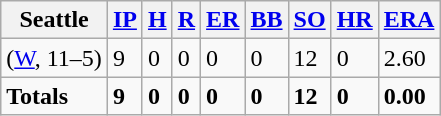<table class="wikitable sortable">
<tr>
<th>Seattle</th>
<th><a href='#'>IP</a></th>
<th><a href='#'>H</a></th>
<th><a href='#'>R</a></th>
<th><a href='#'>ER</a></th>
<th><a href='#'>BB</a></th>
<th><a href='#'>SO</a></th>
<th><a href='#'>HR</a></th>
<th><a href='#'>ERA</a></th>
</tr>
<tr>
<td> (<a href='#'>W</a>, 11–5)</td>
<td>9</td>
<td>0</td>
<td>0</td>
<td>0</td>
<td>0</td>
<td>12</td>
<td>0</td>
<td>2.60</td>
</tr>
<tr class="sortbottom">
<td><strong>Totals</strong></td>
<td><strong>9</strong></td>
<td><strong>0</strong></td>
<td><strong>0</strong></td>
<td><strong>0</strong></td>
<td><strong>0</strong></td>
<td><strong>12</strong></td>
<td><strong>0</strong></td>
<td><strong>0.00</strong></td>
</tr>
</table>
